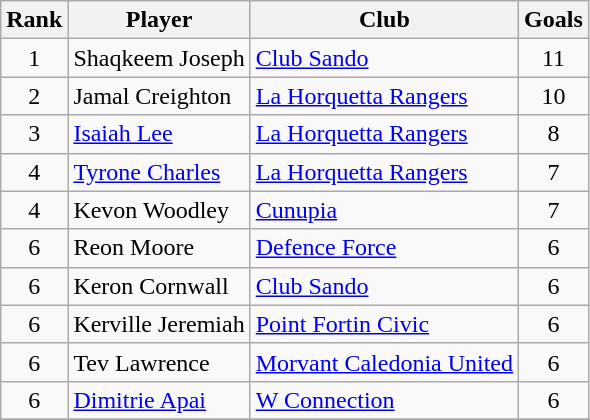<table class="wikitable">
<tr>
<th>Rank</th>
<th>Player</th>
<th>Club</th>
<th>Goals</th>
</tr>
<tr>
<td align=center>1</td>
<td> Shaqkeem Joseph</td>
<td><a href='#'>Club Sando</a></td>
<td align=center>11</td>
</tr>
<tr>
<td align=center>2</td>
<td> Jamal Creighton</td>
<td><a href='#'>La Horquetta Rangers</a></td>
<td align=center>10</td>
</tr>
<tr>
<td align=center>3</td>
<td> <a href='#'>Isaiah Lee</a></td>
<td><a href='#'>La Horquetta Rangers</a></td>
<td align=center>8</td>
</tr>
<tr>
<td align=center>4</td>
<td> <a href='#'>Tyrone Charles</a></td>
<td><a href='#'>La Horquetta Rangers</a></td>
<td align=center>7</td>
</tr>
<tr>
<td align=center>4</td>
<td> Kevon Woodley</td>
<td><a href='#'>Cunupia</a></td>
<td align=center>7</td>
</tr>
<tr>
<td align=center>6</td>
<td> Reon Moore</td>
<td><a href='#'>Defence Force</a></td>
<td align=center>6</td>
</tr>
<tr>
<td align=center>6</td>
<td> Keron Cornwall</td>
<td><a href='#'>Club Sando</a></td>
<td align=center>6</td>
</tr>
<tr>
<td align=center>6</td>
<td> Kerville Jeremiah</td>
<td><a href='#'>Point Fortin Civic</a></td>
<td align=center>6</td>
</tr>
<tr>
<td align=center>6</td>
<td> Tev Lawrence</td>
<td><a href='#'>Morvant Caledonia United</a></td>
<td align=center>6</td>
</tr>
<tr>
<td align=center>6</td>
<td> <a href='#'>Dimitrie Apai</a></td>
<td><a href='#'>W Connection</a></td>
<td align=center>6</td>
</tr>
<tr>
</tr>
</table>
